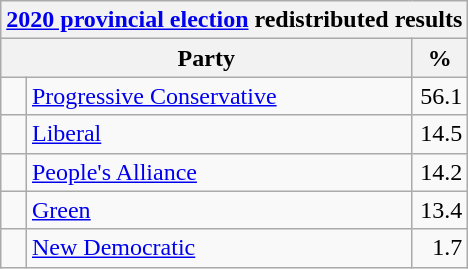<table class="wikitable">
<tr>
<th colspan="4"><a href='#'>2020 provincial election</a> redistributed results</th>
</tr>
<tr>
<th bgcolor="#DDDDFF" width="130px" colspan="2">Party</th>
<th bgcolor="#DDDDFF" width="30px">%</th>
</tr>
<tr>
<td> </td>
<td><a href='#'>Progressive Conservative</a></td>
<td align=right>56.1</td>
</tr>
<tr>
<td> </td>
<td><a href='#'>Liberal</a></td>
<td align=right>14.5</td>
</tr>
<tr>
<td> </td>
<td><a href='#'>People's Alliance</a></td>
<td align=right>14.2</td>
</tr>
<tr>
<td> </td>
<td><a href='#'>Green</a></td>
<td align=right>13.4</td>
</tr>
<tr>
<td> </td>
<td><a href='#'>New Democratic</a></td>
<td align=right>1.7</td>
</tr>
</table>
